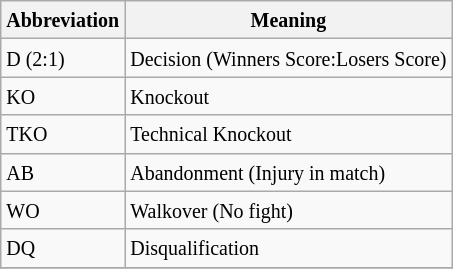<table class="wikitable">
<tr>
<th><small>Abbreviation</small></th>
<th><small>Meaning</small></th>
</tr>
<tr>
<td><small>D (2:1)</small></td>
<td><small>Decision (Winners Score:Losers Score)</small></td>
</tr>
<tr>
<td><small>KO</small></td>
<td><small>Knockout</small></td>
</tr>
<tr>
<td><small>TKO</small></td>
<td><small>Technical Knockout</small></td>
</tr>
<tr>
<td><small>AB</small></td>
<td><small>Abandonment (Injury in match)</small></td>
</tr>
<tr>
<td><small>WO</small></td>
<td><small>Walkover (No fight)</small></td>
</tr>
<tr>
<td><small>DQ</small></td>
<td><small>Disqualification</small></td>
</tr>
<tr>
</tr>
</table>
